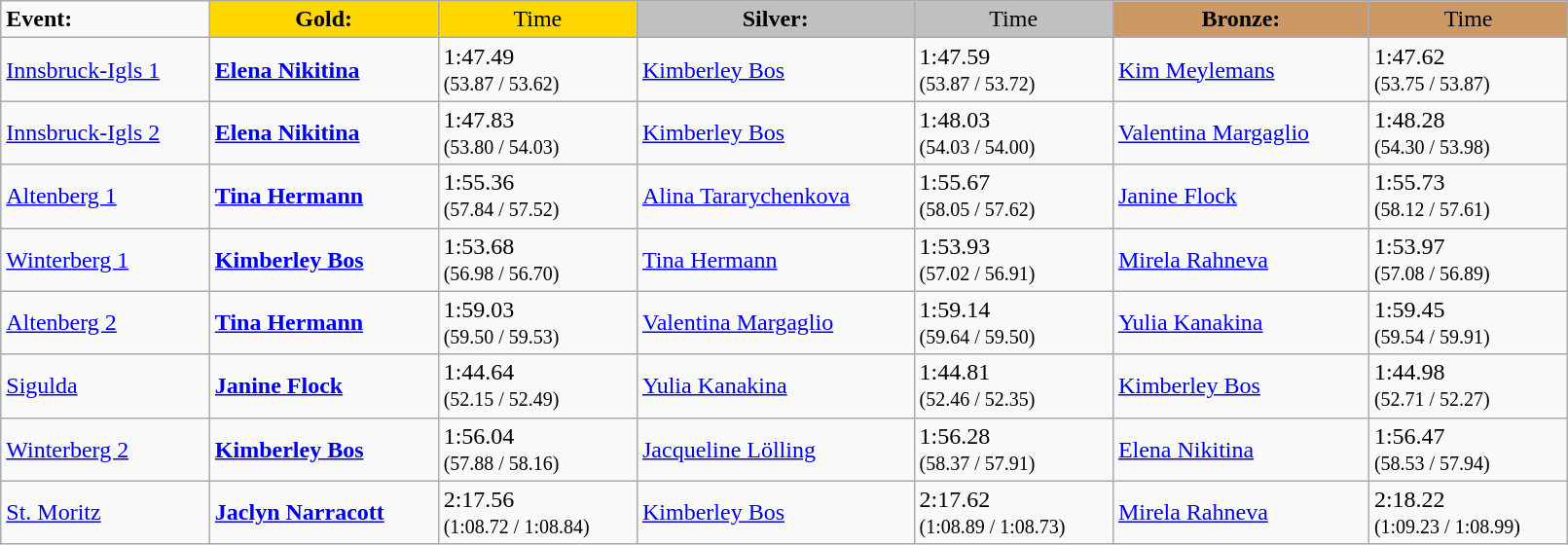<table class="wikitable" style="width:85%;">
<tr>
<td><strong>Event:</strong></td>
<td style="text-align:center; background:gold;"><strong>Gold:</strong></td>
<td style="text-align:center; background:gold;">Time</td>
<td style="text-align:center; background:silver;"><strong>Silver:</strong></td>
<td style="text-align:center; background:silver;">Time</td>
<td style="text-align:center; background:#c96;"><strong>Bronze:</strong></td>
<td style="text-align:center; background:#c96;">Time</td>
</tr>
<tr>
<td> <a href='#'>Innsbruck-Igls 1</a></td>
<td><strong><a href='#'>Elena Nikitina</a><br><small></small></strong></td>
<td>1:47.49<br><small>(53.87 / 53.62)</small></td>
<td><a href='#'>Kimberley Bos</a><br><small></small></td>
<td>1:47.59<br><small>(53.87 / 53.72)</small></td>
<td><a href='#'>Kim Meylemans</a><br><small></small></td>
<td>1:47.62<br><small>(53.75 / 53.87)</small></td>
</tr>
<tr>
<td> <a href='#'>Innsbruck-Igls 2</a></td>
<td><strong><a href='#'>Elena Nikitina</a><br><small></small></strong></td>
<td>1:47.83<br><small>(53.80 / 54.03)</small></td>
<td><a href='#'>Kimberley Bos</a><br><small></small></td>
<td>1:48.03<br><small>(54.03 / 54.00)</small></td>
<td><a href='#'>Valentina Margaglio</a><br><small></small></td>
<td>1:48.28<br><small>(54.30 / 53.98)</small></td>
</tr>
<tr>
<td> <a href='#'>Altenberg 1</a></td>
<td><strong><a href='#'>Tina Hermann</a> <br><small></small></strong></td>
<td>1:55.36<br><small>(57.84 / 57.52)</small></td>
<td><a href='#'>Alina Tararychenkova</a><br><small></small></td>
<td>1:55.67<br><small>(58.05 / 57.62)</small></td>
<td><a href='#'>Janine Flock</a> <br><small></small></td>
<td>1:55.73<br><small>(58.12 / 57.61)</small></td>
</tr>
<tr>
<td> <a href='#'>Winterberg 1</a></td>
<td><strong><a href='#'>Kimberley Bos</a><br><small></small></strong></td>
<td>1:53.68<br><small>(56.98 / 56.70)</small></td>
<td><a href='#'>Tina Hermann</a> <br><small></small></td>
<td>1:53.93<br><small>(57.02 / 56.91)</small></td>
<td><a href='#'>Mirela Rahneva</a> <br><small></small></td>
<td>1:53.97<br><small>(57.08 / 56.89)</small></td>
</tr>
<tr>
<td> <a href='#'>Altenberg 2</a></td>
<td><strong><a href='#'>Tina Hermann</a> <br><small></small></strong></td>
<td>1:59.03<br><small>(59.50 / 59.53)</small></td>
<td><a href='#'>Valentina Margaglio</a><br><small></small></td>
<td>1:59.14<br><small>(59.64 / 59.50)</small></td>
<td><a href='#'>Yulia Kanakina</a><br><small></small></td>
<td>1:59.45<br><small>(59.54 / 59.91)</small></td>
</tr>
<tr>
<td> <a href='#'>Sigulda</a></td>
<td><strong><a href='#'>Janine Flock</a><br><small></small></strong></td>
<td>1:44.64<br><small>(52.15 / 52.49)</small></td>
<td><a href='#'>Yulia Kanakina</a><br><small></small></td>
<td>1:44.81<br><small>(52.46 / 52.35)</small></td>
<td><a href='#'>Kimberley Bos</a><br><small></small></td>
<td>1:44.98<br><small>(52.71 / 52.27)</small></td>
</tr>
<tr>
<td> <a href='#'>Winterberg 2</a></td>
<td><strong><a href='#'>Kimberley Bos</a><br><small></small></strong></td>
<td>1:56.04<br><small>(57.88 / 58.16)</small></td>
<td><a href='#'>Jacqueline Lölling</a><br><small></small></td>
<td>1:56.28<br><small>(58.37 / 57.91)</small></td>
<td><a href='#'>Elena Nikitina</a><br><small></small></td>
<td>1:56.47<br><small>(58.53 / 57.94)</small></td>
</tr>
<tr>
<td> <a href='#'>St. Moritz</a></td>
<td><strong><a href='#'>Jaclyn Narracott</a><br><small></small></strong></td>
<td>2:17.56<br><small>(1:08.72 / 1:08.84)</small></td>
<td><a href='#'>Kimberley Bos</a><br><small></small></td>
<td>2:17.62<br><small>(1:08.89 / 1:08.73)</small></td>
<td><a href='#'>Mirela Rahneva</a> <br><small></small></td>
<td>2:18.22<br><small>(1:09.23 / 1:08.99)</small></td>
</tr>
</table>
